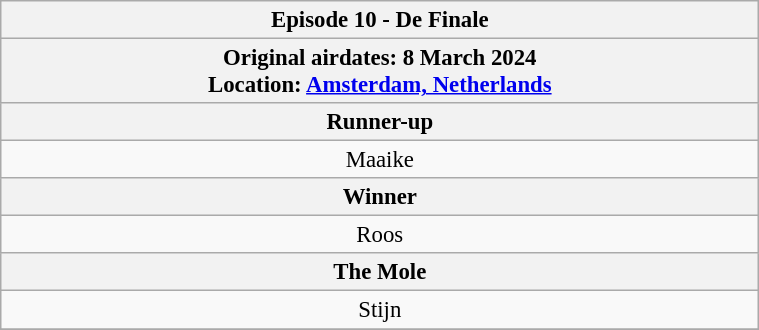<table class="wikitable" style="font-size: 95%; margin: 10px" align="right" width="40%">
<tr>
<th colspan=3>Episode 10 - De Finale</th>
</tr>
<tr>
<th colspan=3>Original airdates: 8 March 2024<br>Location: <a href='#'>Amsterdam, Netherlands</a></th>
</tr>
<tr>
<th colspan=3>Runner-up</th>
</tr>
<tr>
<td colspan=3 align="center">Maaike</td>
</tr>
<tr>
<th colspan=3>Winner</th>
</tr>
<tr>
<td colspan=3 align="center">Roos</td>
</tr>
<tr>
<th colspan=3>The Mole</th>
</tr>
<tr>
<td colspan=3 align="center">Stijn</td>
</tr>
<tr>
</tr>
</table>
